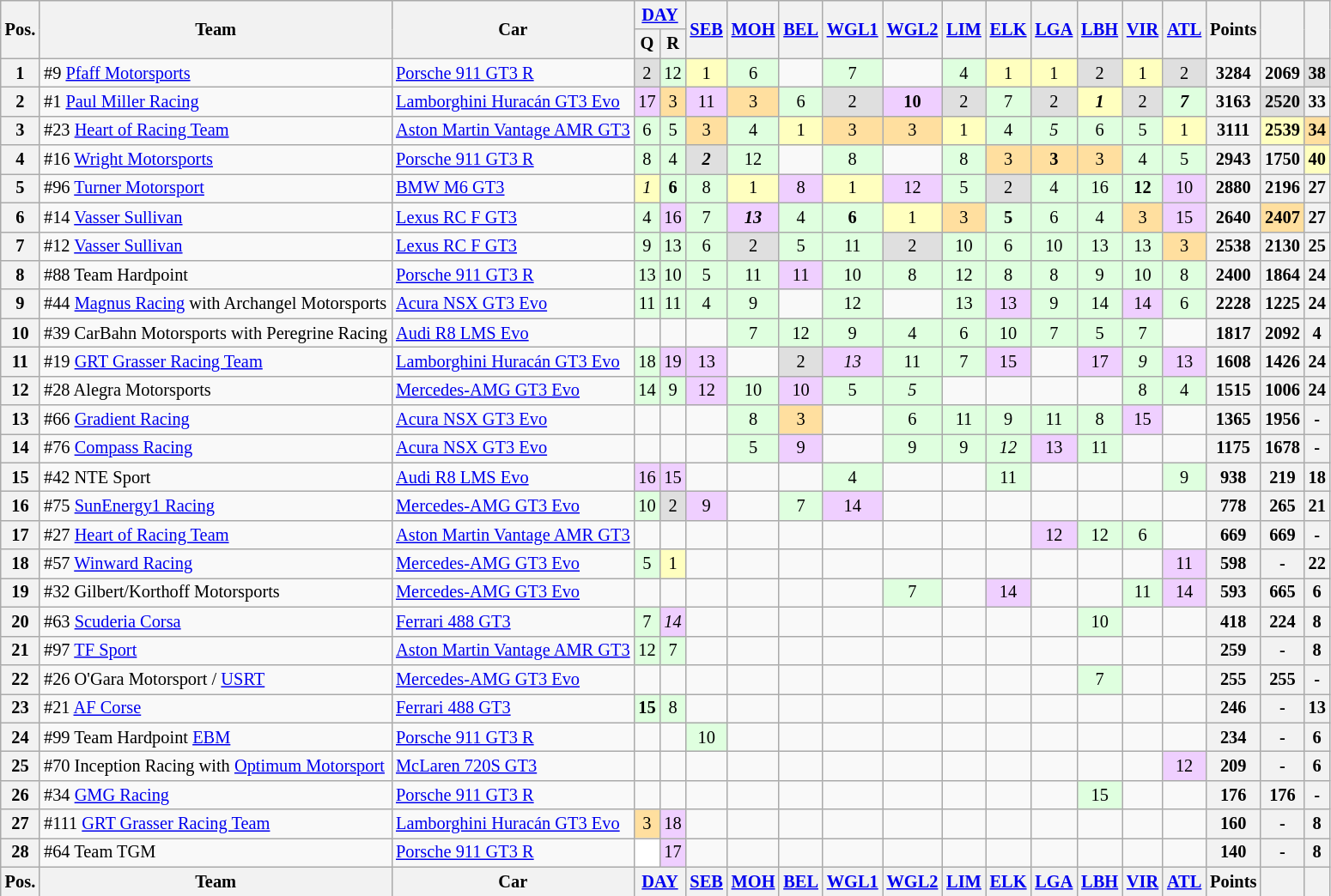<table class="wikitable" style="font-size:85%;">
<tr>
<th rowspan="2">Pos.</th>
<th rowspan="2">Team</th>
<th rowspan="2">Car</th>
<th colspan="2"><a href='#'>DAY</a></th>
<th rowspan="2"><a href='#'>SEB</a></th>
<th rowspan="2"><a href='#'>MOH</a></th>
<th rowspan="2"><a href='#'>BEL</a></th>
<th rowspan="2"><a href='#'>WGL1</a></th>
<th rowspan="2"><a href='#'>WGL2</a></th>
<th rowspan="2"><a href='#'>LIM</a></th>
<th rowspan="2"><a href='#'>ELK</a></th>
<th rowspan="2"><a href='#'>LGA</a></th>
<th rowspan="2"><a href='#'>LBH</a></th>
<th rowspan="2"><a href='#'>VIR</a></th>
<th rowspan="2"><a href='#'>ATL</a></th>
<th rowspan="2">Points</th>
<th rowspan="2"></th>
<th rowspan="2"></th>
</tr>
<tr>
<th>Q</th>
<th>R</th>
</tr>
<tr>
<th>1</th>
<td>#9 <a href='#'>Pfaff Motorsports</a></td>
<td><a href='#'>Porsche 911 GT3 R</a></td>
<td style="background:#dfdfdf;" align="center">2</td>
<td style="background:#dfffdf;" align="center">12</td>
<td style="background:#ffffbf;" align="center">1</td>
<td style="background:#dfffdf;" align="center">6</td>
<td></td>
<td style="background:#dfffdf;" align="center">7</td>
<td></td>
<td style="background:#dfffdf;" align="center">4</td>
<td style="background:#ffffbf;" align="center">1</td>
<td style="background:#ffffbf;" align="center">1</td>
<td style="background:#dfdfdf;" align="center">2</td>
<td style="background:#ffffbf;" align="center">1</td>
<td style="background:#dfdfdf;" align="center">2</td>
<th>3284</th>
<th>2069</th>
<th style="background:#dfdfdf;">38</th>
</tr>
<tr>
<th>2</th>
<td>#1 <a href='#'>Paul Miller Racing</a></td>
<td><a href='#'>Lamborghini Huracán GT3 Evo</a></td>
<td style="background:#efcfff;" align="center">17</td>
<td style="background:#ffdf9f;" align="center">3</td>
<td style="background:#efcfff;" align="center">11</td>
<td style="background:#ffdf9f;" align="center">3</td>
<td style="background:#dfffdf;" align="center">6</td>
<td style="background:#dfdfdf;" align="center">2</td>
<td style="background:#efcfff;" align="center"><strong>10</strong></td>
<td style="background:#dfdfdf;" align="center">2</td>
<td style="background:#dfffdf;" align="center">7</td>
<td style="background:#dfdfdf;" align="center">2</td>
<td style="background:#ffffbf;" align="center"><strong><em>1</em></strong></td>
<td style="background:#dfdfdf;" align="center">2</td>
<td style="background:#dfffdf;" align="center"><strong><em>7</em></strong></td>
<th>3163</th>
<th style="background:#dfdfdf;">2520</th>
<th>33</th>
</tr>
<tr>
<th>3</th>
<td>#23 <a href='#'>Heart of Racing Team</a></td>
<td><a href='#'>Aston Martin Vantage AMR GT3</a></td>
<td style="background:#dfffdf;" align="center">6</td>
<td style="background:#dfffdf;" align="center">5</td>
<td style="background:#ffdf9f;" align="center">3</td>
<td style="background:#dfffdf;" align="center">4</td>
<td style="background:#ffffbf;" align="center">1</td>
<td style="background:#ffdf9f;" align="center">3</td>
<td style="background:#ffdf9f;" align="center">3</td>
<td style="background:#ffffbf;" align="center">1</td>
<td style="background:#dfffdf;" align="center">4</td>
<td style="background:#dfffdf;" align="center"><em>5</em></td>
<td style="background:#dfffdf;" align="center">6</td>
<td style="background:#dfffdf;" align="center">5</td>
<td style="background:#ffffbf;" align="center">1</td>
<th>3111</th>
<th style="background:#ffffbf;" align="center">2539</th>
<th style="background:#ffdf9f;" align="center">34</th>
</tr>
<tr>
<th>4</th>
<td>#16 <a href='#'>Wright Motorsports</a></td>
<td><a href='#'>Porsche 911 GT3 R</a></td>
<td style="background:#dfffdf;" align="center">8</td>
<td style="background:#dfffdf;" align="center">4</td>
<td style="background:#dfdfdf;" align="center"><strong><em>2</em></strong></td>
<td style="background:#dfffdf;" align="center">12</td>
<td></td>
<td style="background:#dfffdf;" align="center">8</td>
<td></td>
<td style="background:#dfffdf;" align="center">8</td>
<td style="background:#ffdf9f;" align="center">3</td>
<td style="background:#ffdf9f;" align="center"><strong>3</strong></td>
<td style="background:#ffdf9f;" align="center">3</td>
<td style="background:#dfffdf;" align="center">4</td>
<td style="background:#dfffdf;" align="center">5</td>
<th>2943</th>
<th>1750</th>
<th style="background:#ffffbf;" align="center">40</th>
</tr>
<tr>
<th>5</th>
<td>#96 <a href='#'>Turner Motorsport</a></td>
<td><a href='#'>BMW M6 GT3</a></td>
<td style="background:#ffffbf;" align="center"><em>1</em></td>
<td style="background:#dfffdf;" align="center"><strong>6</strong></td>
<td style="background:#dfffdf;" align="center">8</td>
<td style="background:#ffffbf;" align="center">1</td>
<td style="background:#efcfff;" align="center">8</td>
<td style="background:#ffffbf;" align="center">1</td>
<td style="background:#efcfff;" align="center">12</td>
<td style="background:#dfffdf;" align="center">5</td>
<td style="background:#dfdfdf;" align="center">2</td>
<td style="background:#dfffdf;" align="center">4</td>
<td style="background:#dfffdf;" align="center">16</td>
<td style="background:#dfffdf;" align="center"><strong>12</strong></td>
<td style="background:#efcfff;" align="center">10</td>
<th>2880</th>
<th>2196</th>
<th>27</th>
</tr>
<tr>
<th>6</th>
<td>#14 <a href='#'>Vasser Sullivan</a></td>
<td><a href='#'>Lexus RC F GT3</a></td>
<td style="background:#dfffdf;" align="center">4</td>
<td style="background:#efcfff;" align="center">16</td>
<td style="background:#dfffdf;" align="center">7</td>
<td style="background:#efcfff;" align="center"><strong><em>13</em></strong></td>
<td style="background:#dfffdf;" align="center">4</td>
<td style="background:#dfffdf;" align="center"><strong>6</strong></td>
<td style="background:#ffffbf;" align="center">1</td>
<td style="background:#ffdf9f;" align="center">3</td>
<td style="background:#dfffdf;" align="center"><strong>5</strong></td>
<td style="background:#dfffdf;" align="center">6</td>
<td style="background:#dfffdf;" align="center">4</td>
<td style="background:#ffdf9f;" align="center">3</td>
<td style="background:#efcfff;" align="center">15</td>
<th>2640</th>
<th style="background:#ffdf9f;">2407</th>
<th>27</th>
</tr>
<tr>
<th>7</th>
<td>#12 <a href='#'>Vasser Sullivan</a></td>
<td><a href='#'>Lexus RC F GT3</a></td>
<td style="background:#dfffdf;" align="center">9</td>
<td style="background:#dfffdf;" align="center">13</td>
<td style="background:#dfffdf;" align="center">6</td>
<td style="background:#dfdfdf;" align="center">2</td>
<td style="background:#dfffdf;" align="center">5</td>
<td style="background:#dfffdf;" align="center">11</td>
<td style="background:#dfdfdf;" align="center">2</td>
<td style="background:#dfffdf;" align="center">10</td>
<td style="background:#dfffdf;" align="center">6</td>
<td style="background:#dfffdf;" align="center">10</td>
<td style="background:#dfffdf;" align="center">13</td>
<td style="background:#dfffdf;" align="center">13</td>
<td style="background:#ffdf9f;" align="center">3</td>
<th>2538</th>
<th>2130</th>
<th>25</th>
</tr>
<tr>
<th>8</th>
<td>#88 Team Hardpoint</td>
<td><a href='#'>Porsche 911 GT3 R</a></td>
<td style="background:#dfffdf;" align="center">13</td>
<td style="background:#dfffdf;" align="center">10</td>
<td style="background:#dfffdf;" align="center">5</td>
<td style="background:#dfffdf;" align="center">11</td>
<td style="background:#efcfff;" align="center">11</td>
<td style="background:#dfffdf;" align="center">10</td>
<td style="background:#dfffdf;" align="center">8</td>
<td style="background:#dfffdf;" align="center">12</td>
<td style="background:#dfffdf;" align="center">8</td>
<td style="background:#dfffdf;" align="center">8</td>
<td style="background:#dfffdf;" align="center">9</td>
<td style="background:#dfffdf;" align="center">10</td>
<td style="background:#dfffdf;" align="center">8</td>
<th>2400</th>
<th>1864</th>
<th>24</th>
</tr>
<tr>
<th>9</th>
<td>#44 <a href='#'>Magnus Racing</a> with Archangel Motorsports</td>
<td><a href='#'>Acura NSX GT3 Evo</a></td>
<td style="background:#dfffdf;" align="center">11</td>
<td style="background:#dfffdf;" align="center">11</td>
<td style="background:#dfffdf;" align="center">4</td>
<td style="background:#dfffdf;" align="center">9</td>
<td></td>
<td style="background:#dfffdf;" align="center">12</td>
<td></td>
<td style="background:#dfffdf;" align="center">13</td>
<td style="background:#efcfff;" align="center">13</td>
<td style="background:#dfffdf;" align="center">9</td>
<td style="background:#dfffdf;" align="center">14</td>
<td style="background:#efcfff;" align="center">14</td>
<td style="background:#dfffdf;" align="center">6</td>
<th>2228</th>
<th>1225</th>
<th>24</th>
</tr>
<tr>
<th>10</th>
<td>#39 CarBahn Motorsports with Peregrine Racing</td>
<td><a href='#'>Audi R8 LMS Evo</a></td>
<td></td>
<td></td>
<td></td>
<td style="background:#dfffdf;" align="center">7</td>
<td style="background:#dfffdf;" align="center">12</td>
<td style="background:#dfffdf;" align="center">9</td>
<td style="background:#dfffdf;" align="center">4</td>
<td style="background:#dfffdf;" align="center">6</td>
<td style="background:#dfffdf;" align="center">10</td>
<td style="background:#dfffdf;" align="center">7</td>
<td style="background:#dfffdf;" align="center">5</td>
<td style="background:#dfffdf;" align="center">7</td>
<td></td>
<th>1817</th>
<th>2092</th>
<th>4</th>
</tr>
<tr>
<th>11</th>
<td>#19 <a href='#'>GRT Grasser Racing Team</a></td>
<td><a href='#'>Lamborghini Huracán GT3 Evo</a></td>
<td style="background:#dfffdf;" align="center">18</td>
<td style="background:#efcfff;" align="center">19</td>
<td style="background:#efcfff;" align="center">13</td>
<td></td>
<td style="background:#dfdfdf;" align="center">2</td>
<td style="background:#efcfff;" align="center"><em>13</em></td>
<td style="background:#dfffdf;" align="center">11</td>
<td style="background:#dfffdf;" align="center">7</td>
<td style="background:#efcfff;" align="center">15</td>
<td></td>
<td style="background:#efcfff;" align="center">17</td>
<td style="background:#dfffdf;" align="center"><em>9</em></td>
<td style="background:#efcfff;" align="center">13</td>
<th>1608</th>
<th>1426</th>
<th>24</th>
</tr>
<tr>
<th>12</th>
<td>#28 Alegra Motorsports</td>
<td><a href='#'>Mercedes-AMG GT3 Evo</a></td>
<td style="background:#dfffdf;" align="center">14</td>
<td style="background:#dfffdf;" align="center">9</td>
<td style="background:#efcfff;" align="center">12</td>
<td style="background:#dfffdf;" align="center">10</td>
<td style="background:#efcfff;" align="center">10</td>
<td style="background:#dfffdf;" align="center">5</td>
<td style="background:#dfffdf;" align="center"><em>5</em></td>
<td></td>
<td></td>
<td></td>
<td></td>
<td style="background:#dfffdf;" align="center">8</td>
<td style="background:#dfffdf;" align="center">4</td>
<th>1515</th>
<th>1006</th>
<th>24</th>
</tr>
<tr>
<th>13</th>
<td>#66 <a href='#'>Gradient Racing</a></td>
<td><a href='#'>Acura NSX GT3 Evo</a></td>
<td></td>
<td></td>
<td></td>
<td style="background:#dfffdf;" align="center">8</td>
<td style="background:#ffdf9f;" align="center">3</td>
<td></td>
<td style="background:#dfffdf;" align="center">6</td>
<td style="background:#dfffdf;" align="center">11</td>
<td style="background:#dfffdf;" align="center">9</td>
<td style="background:#dfffdf;" align="center">11</td>
<td style="background:#dfffdf;" align="center">8</td>
<td style="background:#efcfff;" align="center">15</td>
<td></td>
<th>1365</th>
<th>1956</th>
<th>-</th>
</tr>
<tr>
<th>14</th>
<td>#76 <a href='#'>Compass Racing</a></td>
<td><a href='#'>Acura NSX GT3 Evo</a></td>
<td></td>
<td></td>
<td></td>
<td style="background:#dfffdf;" align="center">5</td>
<td style="background:#efcfff;" align="center">9</td>
<td></td>
<td style="background:#dfffdf;" align="center">9</td>
<td style="background:#dfffdf;" align="center">9</td>
<td style="background:#dfffdf;" align="center"><em>12</em></td>
<td style="background:#efcfff;" align="center">13</td>
<td style="background:#dfffdf;" align="center">11</td>
<td></td>
<td></td>
<th>1175</th>
<th>1678</th>
<th>-</th>
</tr>
<tr>
<th>15</th>
<td>#42 NTE Sport</td>
<td><a href='#'>Audi R8 LMS Evo</a></td>
<td style="background:#efcfff;" align="center">16</td>
<td style="background:#efcfff;" align="center">15</td>
<td></td>
<td></td>
<td></td>
<td style="background:#dfffdf;" align="center">4</td>
<td></td>
<td></td>
<td style="background:#dfffdf;" align="center">11</td>
<td></td>
<td></td>
<td></td>
<td style="background:#dfffdf;" align="center">9</td>
<th>938</th>
<th>219</th>
<th>18</th>
</tr>
<tr>
<th>16</th>
<td>#75 <a href='#'>SunEnergy1 Racing</a></td>
<td><a href='#'>Mercedes-AMG GT3 Evo</a></td>
<td style="background:#dfffdf;" align="center">10</td>
<td style="background:#dfdfdf;" align="center">2</td>
<td style="background:#efcfff;" align="center">9</td>
<td></td>
<td style="background:#dfffdf;" align="center">7</td>
<td style="background:#efcfff;" align="center">14</td>
<td></td>
<td></td>
<td></td>
<td></td>
<td></td>
<td></td>
<td></td>
<th>778</th>
<th>265</th>
<th>21</th>
</tr>
<tr>
<th>17</th>
<td>#27 <a href='#'>Heart of Racing Team</a></td>
<td><a href='#'>Aston Martin Vantage AMR GT3</a></td>
<td></td>
<td></td>
<td></td>
<td></td>
<td></td>
<td></td>
<td></td>
<td></td>
<td></td>
<td style="background:#efcfff;" align="center">12</td>
<td style="background:#dfffdf;" align="center">12</td>
<td style="background:#dfffdf;" align="center">6</td>
<td></td>
<th>669</th>
<th>669</th>
<th>-</th>
</tr>
<tr>
<th>18</th>
<td>#57 <a href='#'>Winward Racing</a></td>
<td><a href='#'>Mercedes-AMG GT3 Evo</a></td>
<td style="background:#dfffdf;" align="center">5</td>
<td style="background:#ffffbf;" align="center">1</td>
<td></td>
<td></td>
<td></td>
<td></td>
<td></td>
<td></td>
<td></td>
<td></td>
<td></td>
<td></td>
<td style="background:#efcfff;" align="center">11</td>
<th>598</th>
<th>-</th>
<th>22</th>
</tr>
<tr>
<th>19</th>
<td>#32 Gilbert/Korthoff Motorsports</td>
<td><a href='#'>Mercedes-AMG GT3 Evo</a></td>
<td></td>
<td></td>
<td></td>
<td></td>
<td></td>
<td></td>
<td style="background:#dfffdf;" align="center">7</td>
<td></td>
<td style="background:#efcfff;" align="center">14</td>
<td></td>
<td></td>
<td style="background:#dfffdf;" align="center">11</td>
<td style="background:#efcfff;" align="center">14</td>
<th>593</th>
<th>665</th>
<th>6</th>
</tr>
<tr>
<th>20</th>
<td>#63 <a href='#'>Scuderia Corsa</a></td>
<td><a href='#'>Ferrari 488 GT3</a></td>
<td style="background:#dfffdf;" align="center">7</td>
<td style="background:#efcfff;" align="center"><em>14</em></td>
<td></td>
<td></td>
<td></td>
<td></td>
<td></td>
<td></td>
<td></td>
<td></td>
<td style="background:#dfffdf;" align="center">10</td>
<td></td>
<td></td>
<th>418</th>
<th>224</th>
<th>8</th>
</tr>
<tr>
<th>21</th>
<td>#97 <a href='#'>TF Sport</a></td>
<td><a href='#'>Aston Martin Vantage AMR GT3</a></td>
<td style="background:#dfffdf;" align="center">12</td>
<td style="background:#dfffdf;" align="center">7</td>
<td></td>
<td></td>
<td></td>
<td></td>
<td></td>
<td></td>
<td></td>
<td></td>
<td></td>
<td></td>
<td></td>
<th>259</th>
<th>-</th>
<th>8</th>
</tr>
<tr>
<th>22</th>
<td>#26 O'Gara Motorsport / <a href='#'>USRT</a></td>
<td><a href='#'>Mercedes-AMG GT3 Evo</a></td>
<td></td>
<td></td>
<td></td>
<td></td>
<td></td>
<td></td>
<td></td>
<td></td>
<td></td>
<td></td>
<td style="background:#dfffdf;" align="center">7</td>
<td></td>
<td></td>
<th>255</th>
<th>255</th>
<th>-</th>
</tr>
<tr>
<th>23</th>
<td>#21 <a href='#'>AF Corse</a></td>
<td><a href='#'>Ferrari 488 GT3</a></td>
<td style="background:#dfffdf;" align="center"><strong>15</strong></td>
<td style="background:#dfffdf;" align="center">8</td>
<td></td>
<td></td>
<td></td>
<td></td>
<td></td>
<td></td>
<td></td>
<td></td>
<td></td>
<td></td>
<td></td>
<th>246</th>
<th>-</th>
<th>13</th>
</tr>
<tr>
<th>24</th>
<td>#99 Team Hardpoint <a href='#'>EBM</a></td>
<td><a href='#'>Porsche 911 GT3 R</a></td>
<td></td>
<td></td>
<td style="background:#dfffdf;" align="center">10</td>
<td></td>
<td></td>
<td></td>
<td></td>
<td></td>
<td></td>
<td></td>
<td></td>
<td></td>
<td></td>
<th>234</th>
<th>-</th>
<th>6</th>
</tr>
<tr>
<th>25</th>
<td>#70 Inception Racing with <a href='#'>Optimum Motorsport</a></td>
<td><a href='#'>McLaren 720S GT3</a></td>
<td></td>
<td></td>
<td></td>
<td></td>
<td></td>
<td></td>
<td></td>
<td></td>
<td></td>
<td></td>
<td></td>
<td></td>
<td style="background:#efcfff;" align="center">12</td>
<th>209</th>
<th>-</th>
<th>6</th>
</tr>
<tr>
<th>26</th>
<td>#34 <a href='#'>GMG Racing</a></td>
<td><a href='#'>Porsche 911 GT3 R</a></td>
<td></td>
<td></td>
<td></td>
<td></td>
<td></td>
<td></td>
<td></td>
<td></td>
<td></td>
<td></td>
<td style="background:#dfffdf;" align="center">15</td>
<td></td>
<td></td>
<th>176</th>
<th>176</th>
<th>-</th>
</tr>
<tr>
<th>27</th>
<td>#111 <a href='#'>GRT Grasser Racing Team</a></td>
<td><a href='#'>Lamborghini Huracán GT3 Evo</a></td>
<td style="background:#ffdf9f;" align="center">3</td>
<td style="background:#efcfff;" align="center">18</td>
<td></td>
<td></td>
<td></td>
<td></td>
<td></td>
<td></td>
<td></td>
<td></td>
<td></td>
<td></td>
<td></td>
<th>160</th>
<th>-</th>
<th>8</th>
</tr>
<tr>
<th>28</th>
<td>#64 Team TGM</td>
<td><a href='#'>Porsche 911 GT3 R</a></td>
<td style="background:#ffffff;" align="center"></td>
<td style="background:#efcfff;" align="center">17</td>
<td></td>
<td></td>
<td></td>
<td></td>
<td></td>
<td></td>
<td></td>
<td></td>
<td></td>
<td></td>
<td></td>
<th>140</th>
<th>-</th>
<th>8</th>
</tr>
<tr>
<th>Pos.</th>
<th>Team</th>
<th>Car</th>
<th colspan="2"><a href='#'>DAY</a></th>
<th><a href='#'>SEB</a></th>
<th><a href='#'>MOH</a></th>
<th><a href='#'>BEL</a></th>
<th><a href='#'>WGL1</a></th>
<th><a href='#'>WGL2</a></th>
<th><a href='#'>LIM</a></th>
<th><a href='#'>ELK</a></th>
<th><a href='#'>LGA</a></th>
<th><a href='#'>LBH</a></th>
<th><a href='#'>VIR</a></th>
<th><a href='#'>ATL</a></th>
<th>Points</th>
<th></th>
<th></th>
</tr>
</table>
